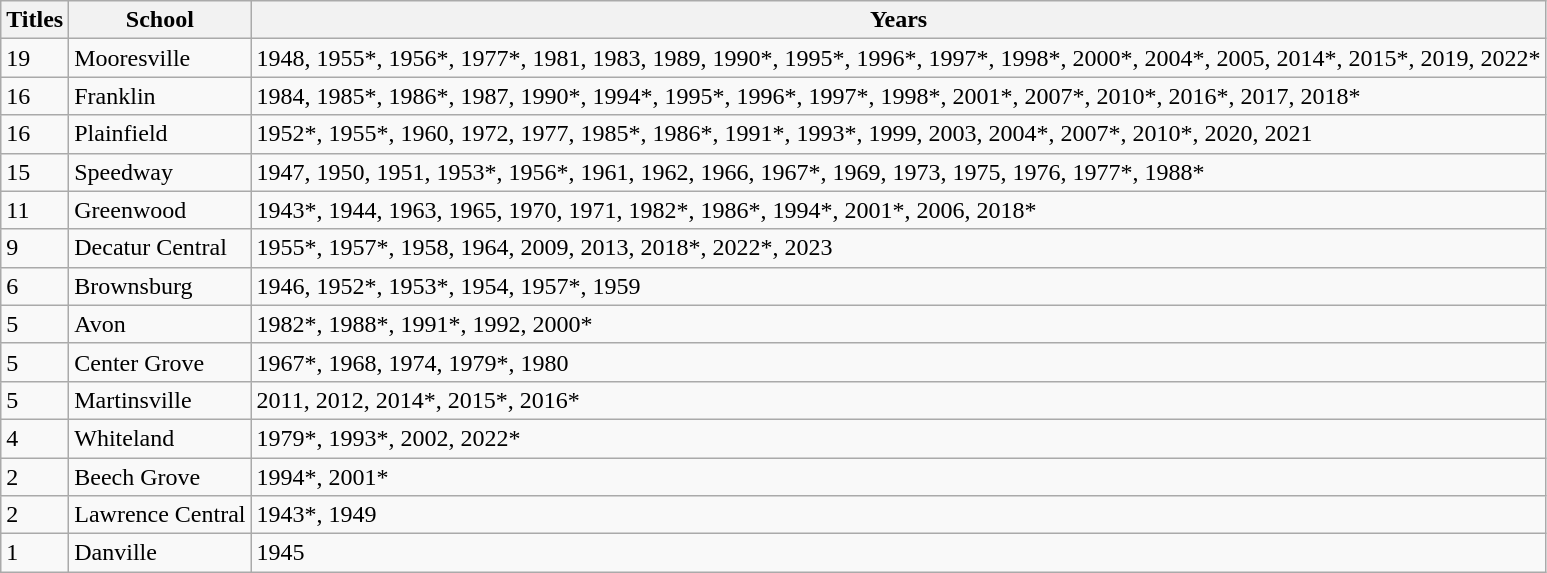<table class="wikitable">
<tr>
<th>Titles</th>
<th>School</th>
<th>Years</th>
</tr>
<tr>
<td>19</td>
<td>Mooresville</td>
<td>1948, 1955*, 1956*, 1977*, 1981, 1983, 1989, 1990*, 1995*, 1996*, 1997*, 1998*, 2000*, 2004*, 2005, 2014*, 2015*, 2019, 2022*</td>
</tr>
<tr>
<td>16</td>
<td>Franklin</td>
<td>1984, 1985*, 1986*, 1987, 1990*, 1994*, 1995*, 1996*, 1997*, 1998*, 2001*, 2007*, 2010*, 2016*, 2017, 2018*</td>
</tr>
<tr>
<td>16</td>
<td>Plainfield</td>
<td>1952*, 1955*, 1960, 1972, 1977, 1985*, 1986*, 1991*, 1993*, 1999, 2003, 2004*, 2007*, 2010*, 2020, 2021</td>
</tr>
<tr>
<td>15</td>
<td>Speedway</td>
<td>1947, 1950, 1951, 1953*, 1956*, 1961, 1962, 1966, 1967*, 1969, 1973, 1975, 1976, 1977*, 1988*</td>
</tr>
<tr>
<td>11</td>
<td>Greenwood</td>
<td>1943*, 1944, 1963, 1965, 1970, 1971, 1982*, 1986*, 1994*, 2001*, 2006, 2018*</td>
</tr>
<tr>
<td>9</td>
<td>Decatur Central</td>
<td>1955*, 1957*, 1958, 1964, 2009, 2013, 2018*, 2022*, 2023</td>
</tr>
<tr>
<td>6</td>
<td>Brownsburg</td>
<td>1946, 1952*, 1953*, 1954, 1957*, 1959</td>
</tr>
<tr>
<td>5</td>
<td>Avon</td>
<td>1982*, 1988*, 1991*, 1992, 2000*</td>
</tr>
<tr>
<td>5</td>
<td>Center Grove</td>
<td>1967*, 1968, 1974, 1979*, 1980</td>
</tr>
<tr>
<td>5</td>
<td>Martinsville</td>
<td>2011, 2012, 2014*, 2015*, 2016*</td>
</tr>
<tr>
<td>4</td>
<td>Whiteland</td>
<td>1979*, 1993*, 2002, 2022*</td>
</tr>
<tr>
<td>2</td>
<td>Beech Grove</td>
<td>1994*, 2001*</td>
</tr>
<tr>
<td>2</td>
<td>Lawrence Central</td>
<td>1943*, 1949</td>
</tr>
<tr>
<td>1</td>
<td>Danville</td>
<td>1945</td>
</tr>
</table>
